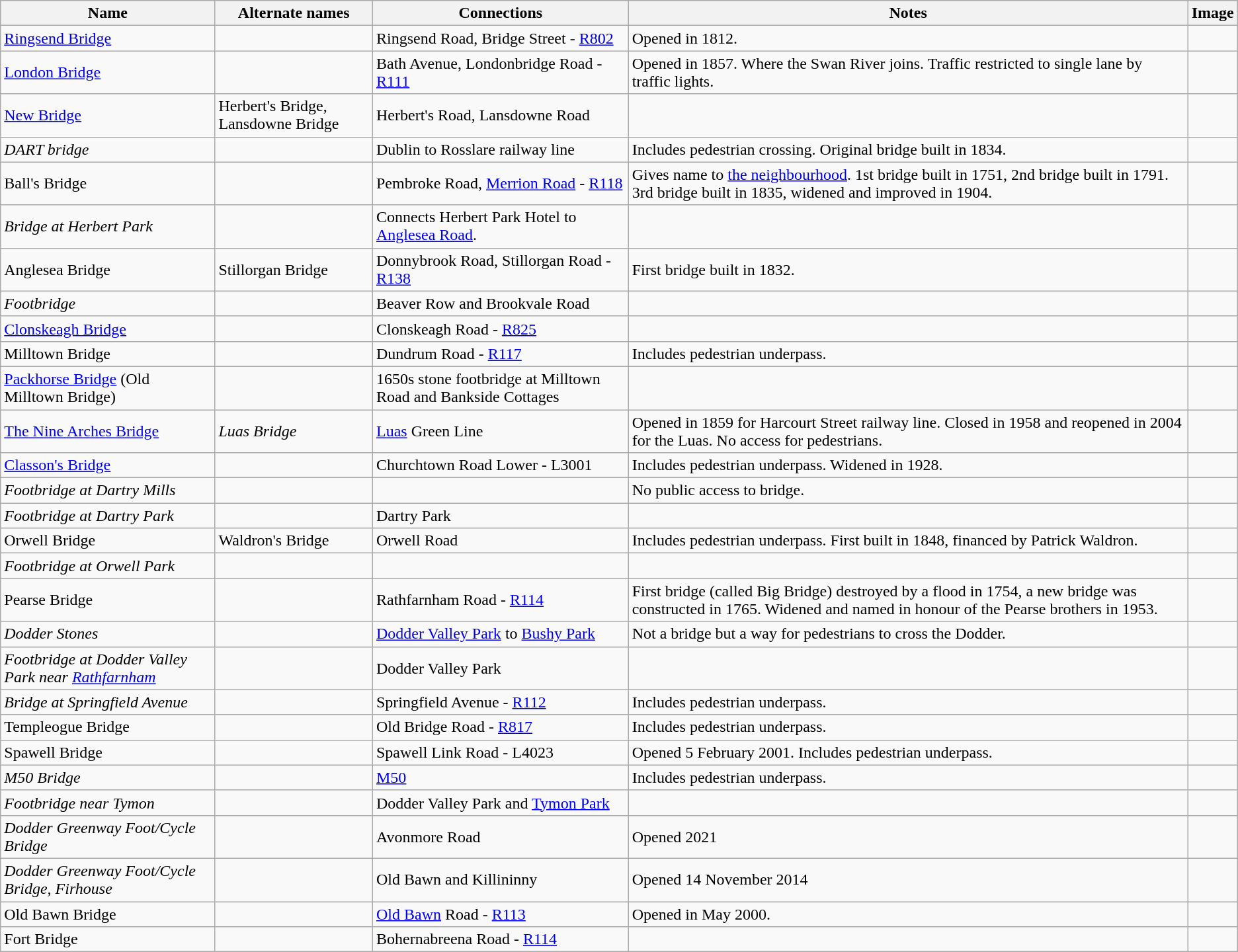<table class="wikitable sortable" |>
<tr>
<th>Name</th>
<th>Alternate names</th>
<th>Connections</th>
<th>Notes</th>
<th>Image</th>
</tr>
<tr>
<td><a href='#'>Ringsend Bridge</a></td>
<td></td>
<td>Ringsend Road, Bridge Street - <a href='#'>R802</a></td>
<td>Opened in 1812.</td>
<td></td>
</tr>
<tr>
<td><a href='#'>London Bridge</a></td>
<td></td>
<td>Bath Avenue, Londonbridge Road - <a href='#'>R111</a></td>
<td>Opened in 1857. Where the Swan River joins. Traffic restricted to single lane by traffic lights.</td>
<td></td>
</tr>
<tr>
<td><a href='#'>New Bridge</a></td>
<td>Herbert's Bridge, Lansdowne Bridge</td>
<td>Herbert's Road, Lansdowne Road</td>
<td></td>
<td></td>
</tr>
<tr>
<td><em>DART bridge</em></td>
<td></td>
<td>Dublin to Rosslare railway line</td>
<td>Includes pedestrian crossing. Original bridge built in 1834.</td>
<td></td>
</tr>
<tr>
<td>Ball's Bridge</td>
<td></td>
<td>Pembroke Road, <a href='#'>Merrion Road</a> - <a href='#'>R118</a></td>
<td>Gives name to <a href='#'>the neighbourhood</a>. 1st bridge built in 1751, 2nd bridge built in 1791. 3rd bridge built in 1835, widened and improved in 1904.</td>
<td></td>
</tr>
<tr>
<td><em>Bridge at Herbert Park</em></td>
<td></td>
<td>Connects Herbert Park Hotel to <a href='#'>Anglesea Road</a>.</td>
<td></td>
<td></td>
</tr>
<tr>
<td>Anglesea Bridge</td>
<td>Stillorgan Bridge</td>
<td>Donnybrook Road, Stillorgan Road - <a href='#'>R138</a></td>
<td>First bridge built in 1832.</td>
<td></td>
</tr>
<tr>
<td><em>Footbridge</em></td>
<td></td>
<td>Beaver Row and Brookvale Road</td>
<td></td>
<td></td>
</tr>
<tr>
<td><a href='#'>Clonskeagh Bridge</a></td>
<td></td>
<td>Clonskeagh Road - <a href='#'>R825</a></td>
<td></td>
<td></td>
</tr>
<tr>
<td>Milltown Bridge</td>
<td></td>
<td>Dundrum Road - <a href='#'>R117</a></td>
<td>Includes pedestrian underpass.</td>
<td></td>
</tr>
<tr>
<td><a href='#'>Packhorse Bridge</a> (Old Milltown Bridge)</td>
<td></td>
<td>1650s stone footbridge at Milltown Road and Bankside Cottages</td>
<td></td>
<td></td>
</tr>
<tr>
<td><a href='#'>The Nine Arches Bridge</a></td>
<td><em>Luas Bridge</em></td>
<td><a href='#'>Luas</a> Green Line</td>
<td>Opened in 1859 for Harcourt Street railway line. Closed in 1958 and reopened in 2004 for the Luas. No access for pedestrians.</td>
<td></td>
</tr>
<tr>
<td><a href='#'>Classon's Bridge</a></td>
<td></td>
<td>Churchtown Road Lower - L3001</td>
<td>Includes pedestrian underpass. Widened in 1928.</td>
<td></td>
</tr>
<tr>
<td><em>Footbridge at Dartry Mills</em></td>
<td></td>
<td></td>
<td>No public access to bridge.</td>
<td></td>
</tr>
<tr>
<td><em>Footbridge at Dartry Park</em></td>
<td></td>
<td>Dartry Park</td>
<td></td>
<td></td>
</tr>
<tr>
<td>Orwell Bridge</td>
<td>Waldron's Bridge</td>
<td>Orwell Road</td>
<td>Includes pedestrian underpass. First built in 1848, financed by Patrick Waldron.</td>
<td></td>
</tr>
<tr>
<td><em>Footbridge at Orwell Park</em></td>
<td></td>
<td></td>
<td></td>
<td></td>
</tr>
<tr>
<td>Pearse Bridge</td>
<td></td>
<td>Rathfarnham Road - <a href='#'>R114</a></td>
<td>First bridge (called Big Bridge) destroyed by a flood in 1754, a new bridge was constructed in 1765. Widened and named in honour of the Pearse brothers in 1953.</td>
<td></td>
</tr>
<tr>
<td><em>Dodder Stones</em></td>
<td></td>
<td><a href='#'>Dodder Valley Park</a> to <a href='#'>Bushy Park</a></td>
<td>Not a bridge but a way for pedestrians to cross the Dodder.</td>
<td></td>
</tr>
<tr>
<td><em>Footbridge at Dodder Valley Park near <a href='#'>Rathfarnham</a></em></td>
<td></td>
<td>Dodder Valley Park</td>
<td></td>
<td></td>
</tr>
<tr>
<td><em>Bridge at Springfield Avenue</em></td>
<td></td>
<td>Springfield Avenue - <a href='#'>R112</a></td>
<td>Includes pedestrian underpass.</td>
<td></td>
</tr>
<tr>
<td>Templeogue Bridge</td>
<td></td>
<td>Old Bridge Road - <a href='#'>R817</a></td>
<td>Includes pedestrian underpass.</td>
<td></td>
</tr>
<tr>
<td>Spawell Bridge</td>
<td></td>
<td>Spawell Link Road - L4023</td>
<td>Opened 5 February 2001. Includes pedestrian underpass.</td>
<td></td>
</tr>
<tr>
<td><em>M50 Bridge</em></td>
<td></td>
<td><a href='#'>M50</a></td>
<td>Includes pedestrian underpass.</td>
<td></td>
</tr>
<tr>
<td><em>Footbridge near Tymon</em></td>
<td></td>
<td>Dodder Valley Park and <a href='#'>Tymon Park</a></td>
<td></td>
<td></td>
</tr>
<tr>
<td><em>Dodder Greenway Foot/Cycle Bridge</em></td>
<td></td>
<td>Avonmore Road</td>
<td>Opened 2021</td>
<td></td>
</tr>
<tr>
<td><em>Dodder Greenway Foot/Cycle Bridge, Firhouse</em></td>
<td></td>
<td>Old Bawn and Killininny</td>
<td>Opened 14 November 2014</td>
<td></td>
</tr>
<tr>
<td>Old Bawn Bridge</td>
<td></td>
<td><a href='#'>Old Bawn</a> Road - <a href='#'>R113</a></td>
<td>Opened in May 2000.</td>
<td></td>
</tr>
<tr>
<td>Fort Bridge</td>
<td></td>
<td>Bohernabreena Road - <a href='#'>R114</a></td>
<td></td>
<td></td>
</tr>
</table>
